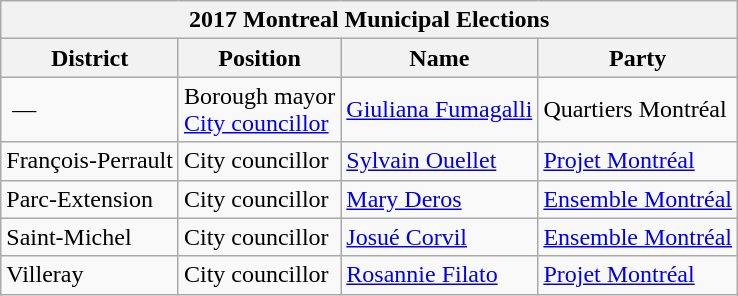<table class="wikitable" border="1">
<tr>
<th colspan="4">2017 Montreal Municipal Elections</th>
</tr>
<tr>
<th>District</th>
<th>Position</th>
<th>Name</th>
<th>Party</th>
</tr>
<tr>
<td> —</td>
<td>Borough mayor<br><a href='#'>City councillor</a></td>
<td><a href='#'>Giuliana Fumagalli</a></td>
<td>Quartiers Montréal</td>
</tr>
<tr>
<td>François-Perrault</td>
<td>City councillor</td>
<td><a href='#'>Sylvain Ouellet</a></td>
<td><a href='#'>Projet Montréal</a></td>
</tr>
<tr>
<td>Parc-Extension</td>
<td>City councillor</td>
<td><a href='#'>Mary Deros</a></td>
<td><a href='#'>Ensemble Montréal</a></td>
</tr>
<tr>
<td>Saint-Michel</td>
<td>City councillor</td>
<td><a href='#'>Josué Corvil</a></td>
<td><a href='#'>Ensemble Montréal</a></td>
</tr>
<tr>
<td>Villeray</td>
<td>City councillor</td>
<td><a href='#'>Rosannie Filato</a></td>
<td><a href='#'>Projet Montréal</a></td>
</tr>
</table>
